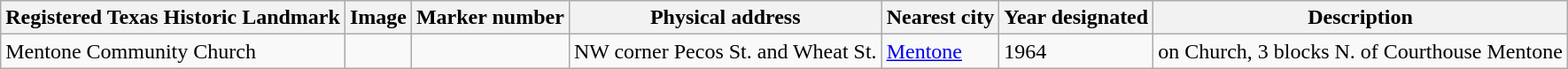<table class="wikitable sortable">
<tr>
<th>Registered Texas Historic Landmark</th>
<th>Image</th>
<th>Marker number</th>
<th>Physical address</th>
<th>Nearest city</th>
<th>Year designated</th>
<th>Description</th>
</tr>
<tr>
<td>Mentone Community Church</td>
<td></td>
<td></td>
<td>NW corner Pecos St. and Wheat St.<br></td>
<td><a href='#'>Mentone</a></td>
<td>1964</td>
<td>on Church, 3 blocks N. of Courthouse Mentone</td>
</tr>
</table>
